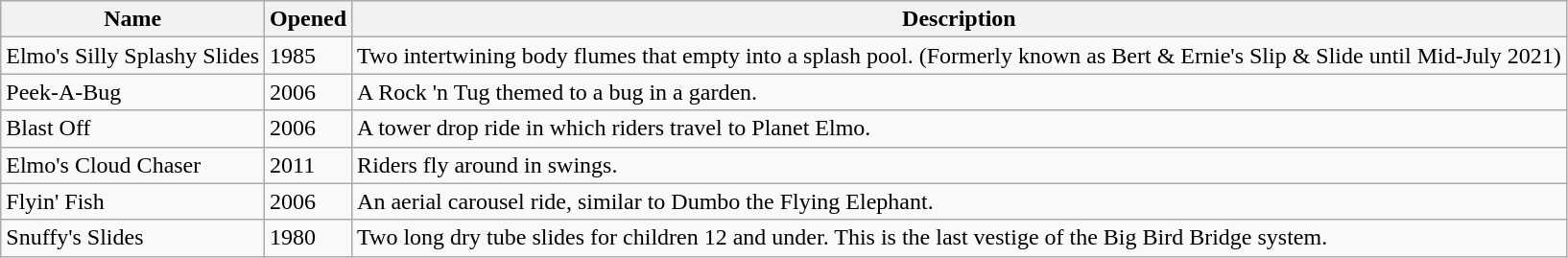<table class="wikitable">
<tr>
<th>Name</th>
<th>Opened</th>
<th>Description</th>
</tr>
<tr>
<td>Elmo's Silly Splashy Slides</td>
<td>1985</td>
<td>Two intertwining body flumes that empty into a splash pool. (Formerly known as Bert & Ernie's Slip & Slide until Mid-July 2021)</td>
</tr>
<tr>
<td>Peek-A-Bug</td>
<td>2006</td>
<td>A Rock 'n Tug themed to a bug in a garden.</td>
</tr>
<tr>
<td>Blast Off</td>
<td>2006</td>
<td>A tower drop ride in which riders travel to Planet Elmo.</td>
</tr>
<tr>
<td>Elmo's Cloud Chaser</td>
<td>2011</td>
<td>Riders fly around in swings.</td>
</tr>
<tr>
<td>Flyin' Fish</td>
<td>2006</td>
<td>An aerial carousel ride, similar to Dumbo the Flying Elephant.</td>
</tr>
<tr>
<td>Snuffy's Slides</td>
<td>1980</td>
<td>Two long dry tube slides for children 12 and under. This is the last vestige of the Big Bird Bridge system.</td>
</tr>
</table>
